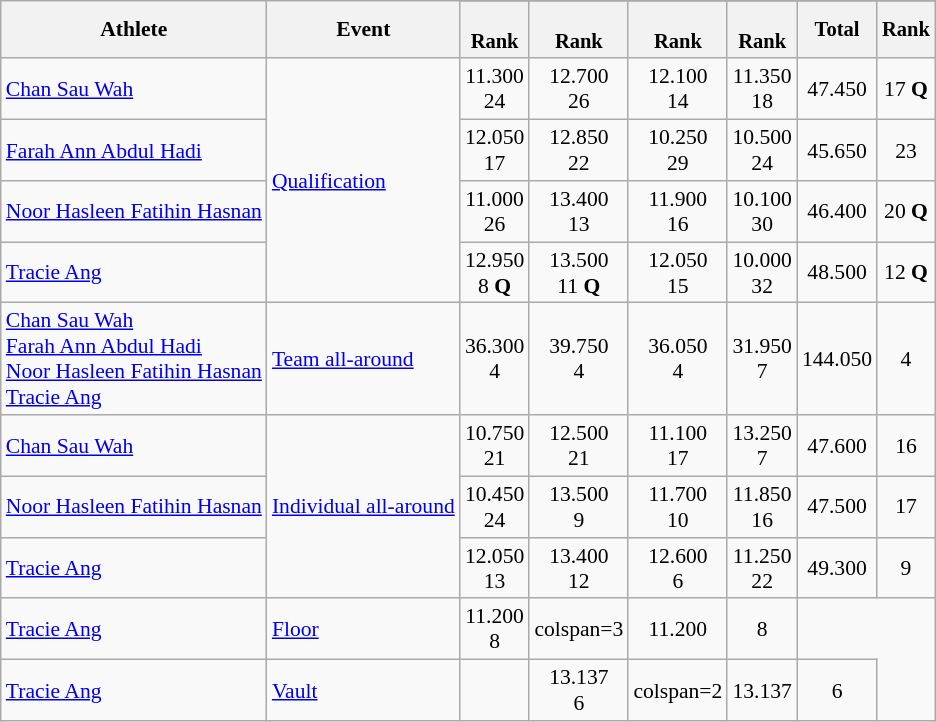<table class=wikitable style="font-size:90%">
<tr>
<th rowspan=2>Athlete</th>
<th rowspan=2>Event</th>
</tr>
<tr style="font-size:95%">
<th><br>Rank</th>
<th><br>Rank</th>
<th><br>Rank</th>
<th><br>Rank</th>
<th>Total</th>
<th>Rank</th>
</tr>
<tr align=center>
<td align=left><a href='#'>Chan Sau Wah</a></td>
<td align=left rowspan=4><a href='#'>Qualification</a></td>
<td>11.300<br>24</td>
<td>12.700<br>26</td>
<td>12.100<br>14 </td>
<td>11.350<br>18</td>
<td>47.450</td>
<td>17 <strong>Q</strong></td>
</tr>
<tr align=center>
<td align=left><a href='#'>Farah Ann Abdul Hadi</a></td>
<td>12.050<br>17</td>
<td>12.850<br>22</td>
<td>10.250<br>29</td>
<td>10.500<br>24</td>
<td>45.650</td>
<td>23</td>
</tr>
<tr align=center>
<td align=left><a href='#'>Noor Hasleen Fatihin Hasnan</a></td>
<td>11.000<br>26</td>
<td>13.400<br>13</td>
<td>11.900<br>16</td>
<td>10.100<br>30</td>
<td>46.400</td>
<td>20 <strong>Q</strong></td>
</tr>
<tr align=center>
<td align=left><a href='#'>Tracie Ang</a></td>
<td>12.950<br>8 <strong>Q</strong></td>
<td>13.500<br>11 <strong>Q</strong></td>
<td>12.050<br>15</td>
<td>10.000<br>32</td>
<td>48.500</td>
<td>12 <strong>Q</strong></td>
</tr>
<tr align=center>
<td align=left><a href='#'>Chan Sau Wah</a><br><a href='#'>Farah Ann Abdul Hadi</a><br><a href='#'>Noor Hasleen Fatihin Hasnan</a><br><a href='#'>Tracie Ang</a></td>
<td align=left><a href='#'>Team all-around</a></td>
<td>36.300<br>4</td>
<td>39.750<br>4</td>
<td>36.050<br>4</td>
<td>31.950<br>7</td>
<td>144.050</td>
<td>4</td>
</tr>
<tr align=center>
<td align=left><a href='#'>Chan Sau Wah</a></td>
<td align=left rowspan=3><a href='#'>Individual all-around</a></td>
<td>10.750<br>21</td>
<td>12.500<br>21</td>
<td>11.100<br>17</td>
<td>13.250<br>7</td>
<td>47.600</td>
<td>16</td>
</tr>
<tr align=center>
<td align=left><a href='#'>Noor Hasleen Fatihin Hasnan</a></td>
<td>10.450<br>24</td>
<td>13.500<br>9</td>
<td>11.700<br>10</td>
<td>11.850<br>16</td>
<td>47.500</td>
<td>17</td>
</tr>
<tr align=center>
<td align=left><a href='#'>Tracie Ang</a></td>
<td>12.050<br>13</td>
<td>13.400<br>12</td>
<td>12.600<br>6</td>
<td>11.250<br>22</td>
<td>49.300</td>
<td>9</td>
</tr>
<tr align=center>
<td align=left><a href='#'>Tracie Ang</a></td>
<td align=left><a href='#'>Floor</a></td>
<td>11.200<br>8</td>
<td>colspan=3 </td>
<td>11.200</td>
<td>8</td>
</tr>
<tr align=center>
<td align=left><a href='#'>Tracie Ang</a></td>
<td align=left><a href='#'>Vault</a></td>
<td></td>
<td>13.137<br>6</td>
<td>colspan=2 </td>
<td>13.137</td>
<td>6</td>
</tr>
</table>
